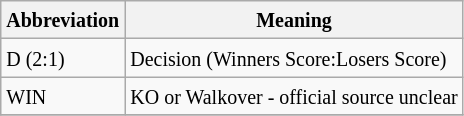<table class="wikitable">
<tr>
<th><small>Abbreviation</small></th>
<th><small>Meaning</small></th>
</tr>
<tr>
<td><small>D (2:1)</small></td>
<td><small>Decision (Winners Score:Losers Score)</small></td>
</tr>
<tr>
<td><small>WIN</small></td>
<td><small>KO or Walkover - official source unclear</small></td>
</tr>
<tr>
</tr>
</table>
